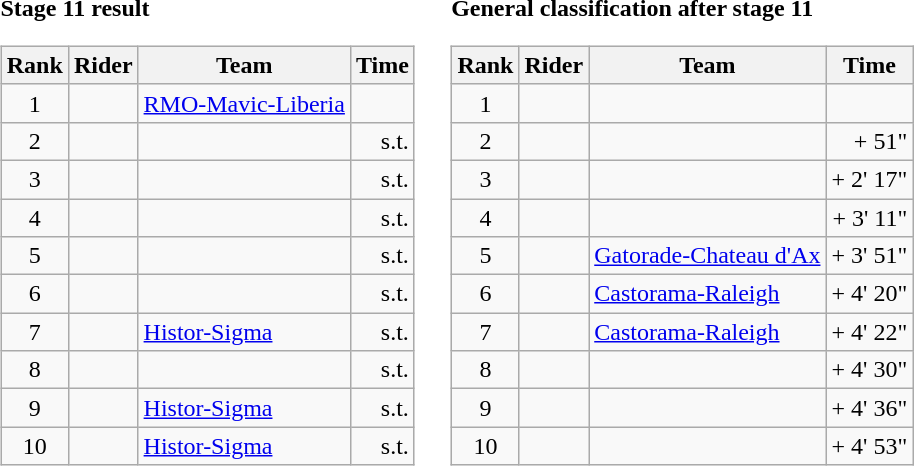<table>
<tr>
<td><strong>Stage 11 result</strong><br><table class="wikitable">
<tr>
<th scope="col">Rank</th>
<th scope="col">Rider</th>
<th scope="col">Team</th>
<th scope="col">Time</th>
</tr>
<tr>
<td style="text-align:center;">1</td>
<td></td>
<td><a href='#'>RMO-Mavic-Liberia</a></td>
<td style="text-align:right;"></td>
</tr>
<tr>
<td style="text-align:center;">2</td>
<td></td>
<td></td>
<td style="text-align:right;">s.t.</td>
</tr>
<tr>
<td style="text-align:center;">3</td>
<td></td>
<td></td>
<td style="text-align:right;">s.t.</td>
</tr>
<tr>
<td style="text-align:center;">4</td>
<td></td>
<td></td>
<td style="text-align:right;">s.t.</td>
</tr>
<tr>
<td style="text-align:center;">5</td>
<td></td>
<td></td>
<td style="text-align:right;">s.t.</td>
</tr>
<tr>
<td style="text-align:center;">6</td>
<td></td>
<td></td>
<td style="text-align:right;">s.t.</td>
</tr>
<tr>
<td style="text-align:center;">7</td>
<td></td>
<td><a href='#'>Histor-Sigma</a></td>
<td style="text-align:right;">s.t.</td>
</tr>
<tr>
<td style="text-align:center;">8</td>
<td></td>
<td></td>
<td style="text-align:right;">s.t.</td>
</tr>
<tr>
<td style="text-align:center;">9</td>
<td></td>
<td><a href='#'>Histor-Sigma</a></td>
<td style="text-align:right;">s.t.</td>
</tr>
<tr>
<td style="text-align:center;">10</td>
<td></td>
<td><a href='#'>Histor-Sigma</a></td>
<td style="text-align:right;">s.t.</td>
</tr>
</table>
</td>
<td></td>
<td><strong>General classification after stage 11</strong><br><table class="wikitable">
<tr>
<th scope="col">Rank</th>
<th scope="col">Rider</th>
<th scope="col">Team</th>
<th scope="col">Time</th>
</tr>
<tr>
<td style="text-align:center;">1</td>
<td> </td>
<td></td>
<td style="text-align:right;"></td>
</tr>
<tr>
<td style="text-align:center;">2</td>
<td></td>
<td></td>
<td style="text-align:right;">+ 51"</td>
</tr>
<tr>
<td style="text-align:center;">3</td>
<td></td>
<td></td>
<td style="text-align:right;">+ 2' 17"</td>
</tr>
<tr>
<td style="text-align:center;">4</td>
<td></td>
<td></td>
<td style="text-align:right;">+ 3' 11"</td>
</tr>
<tr>
<td style="text-align:center;">5</td>
<td></td>
<td><a href='#'>Gatorade-Chateau d'Ax</a></td>
<td style="text-align:right;">+ 3' 51"</td>
</tr>
<tr>
<td style="text-align:center;">6</td>
<td></td>
<td><a href='#'>Castorama-Raleigh</a></td>
<td style="text-align:right;">+ 4' 20"</td>
</tr>
<tr>
<td style="text-align:center;">7</td>
<td></td>
<td><a href='#'>Castorama-Raleigh</a></td>
<td style="text-align:right;">+ 4' 22"</td>
</tr>
<tr>
<td style="text-align:center;">8</td>
<td></td>
<td></td>
<td style="text-align:right;">+ 4' 30"</td>
</tr>
<tr>
<td style="text-align:center;">9</td>
<td></td>
<td></td>
<td style="text-align:right;">+ 4' 36"</td>
</tr>
<tr>
<td style="text-align:center;">10</td>
<td></td>
<td></td>
<td style="text-align:right;">+ 4' 53"</td>
</tr>
</table>
</td>
</tr>
</table>
